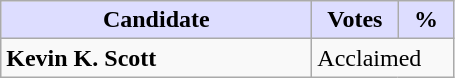<table class="wikitable">
<tr>
<th style="background:#ddf; width:200px;">Candidate</th>
<th style="background:#ddf; width:50px;">Votes</th>
<th style="background:#ddf; width:30px;">%</th>
</tr>
<tr>
<td><strong>Kevin K. Scott</strong></td>
<td colspan="2">Acclaimed</td>
</tr>
</table>
